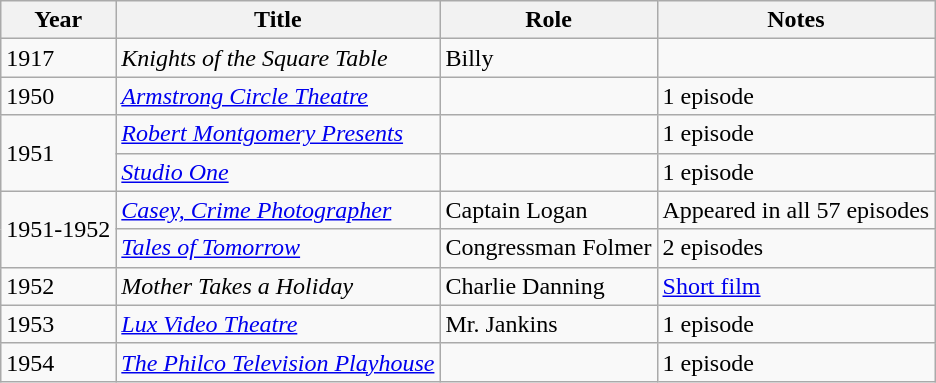<table class="wikitable sortable">
<tr>
<th>Year</th>
<th>Title</th>
<th>Role</th>
<th class= "unsortable">Notes</th>
</tr>
<tr>
<td>1917</td>
<td><em>Knights of the Square Table</em></td>
<td>Billy</td>
<td></td>
</tr>
<tr>
<td>1950</td>
<td><em><a href='#'>Armstrong Circle Theatre</a></em></td>
<td></td>
<td>1 episode</td>
</tr>
<tr>
<td rowspan=2>1951</td>
<td><em><a href='#'>Robert Montgomery Presents</a></em></td>
<td></td>
<td>1 episode</td>
</tr>
<tr>
<td><em><a href='#'>Studio One</a></em></td>
<td></td>
<td>1 episode</td>
</tr>
<tr>
<td rowspan=2>1951-1952</td>
<td><em><a href='#'>Casey, Crime Photographer</a></em></td>
<td>Captain Logan</td>
<td>Appeared in all 57 episodes</td>
</tr>
<tr>
<td><em><a href='#'>Tales of Tomorrow</a></em></td>
<td>Congressman Folmer</td>
<td>2 episodes</td>
</tr>
<tr>
<td>1952</td>
<td><em>Mother Takes a Holiday</em></td>
<td>Charlie Danning</td>
<td><a href='#'>Short film</a></td>
</tr>
<tr>
<td>1953</td>
<td><em><a href='#'>Lux Video Theatre</a></em></td>
<td>Mr. Jankins</td>
<td>1 episode</td>
</tr>
<tr>
<td>1954</td>
<td><em><a href='#'>The Philco Television Playhouse</a></em></td>
<td></td>
<td>1 episode</td>
</tr>
</table>
